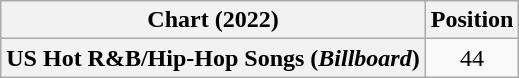<table class="wikitable plainrowheaders" style="text-align:center">
<tr>
<th scope="col">Chart (2022)</th>
<th scope="col">Position</th>
</tr>
<tr>
<th scope="row">US Hot R&B/Hip-Hop Songs (<em>Billboard</em>)</th>
<td>44</td>
</tr>
</table>
